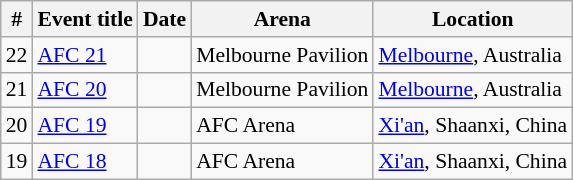<table class="sortable wikitable succession-box" style="font-size:90%;">
<tr>
<th scope="col">#</th>
<th scope="col">Event title</th>
<th scope="col">Date</th>
<th scope="col">Arena</th>
<th scope="col">Location</th>
</tr>
<tr>
<td align="center">22</td>
<td><a href='#'>AFC 21</a></td>
<td></td>
<td>Melbourne Pavilion</td>
<td><a href='#'>Melbourne</a>, Australia</td>
</tr>
<tr>
<td align="center">21</td>
<td><a href='#'>AFC 20</a></td>
<td></td>
<td>Melbourne Pavilion</td>
<td><a href='#'>Melbourne</a>, Australia</td>
</tr>
<tr>
<td align="center">20</td>
<td><a href='#'>AFC 19</a></td>
<td></td>
<td>AFC Arena</td>
<td><a href='#'>Xi'an</a>, Shaanxi, China</td>
</tr>
<tr>
<td align="center">19</td>
<td><a href='#'>AFC 18</a></td>
<td></td>
<td>AFC Arena</td>
<td><a href='#'>Xi'an</a>, Shaanxi, China</td>
</tr>
</table>
